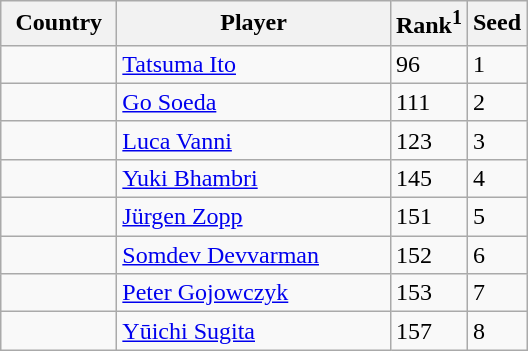<table class="sortable wikitable">
<tr>
<th width="70">Country</th>
<th width="175">Player</th>
<th>Rank<sup>1</sup></th>
<th>Seed</th>
</tr>
<tr>
<td></td>
<td><a href='#'>Tatsuma Ito</a></td>
<td>96</td>
<td>1</td>
</tr>
<tr>
<td></td>
<td><a href='#'>Go Soeda</a></td>
<td>111</td>
<td>2</td>
</tr>
<tr>
<td></td>
<td><a href='#'>Luca Vanni</a></td>
<td>123</td>
<td>3</td>
</tr>
<tr>
<td></td>
<td><a href='#'>Yuki Bhambri</a></td>
<td>145</td>
<td>4</td>
</tr>
<tr>
<td></td>
<td><a href='#'>Jürgen Zopp</a></td>
<td>151</td>
<td>5</td>
</tr>
<tr>
<td></td>
<td><a href='#'>Somdev Devvarman</a></td>
<td>152</td>
<td>6</td>
</tr>
<tr>
<td></td>
<td><a href='#'>Peter Gojowczyk</a></td>
<td>153</td>
<td>7</td>
</tr>
<tr>
<td></td>
<td><a href='#'>Yūichi Sugita</a></td>
<td>157</td>
<td>8</td>
</tr>
</table>
